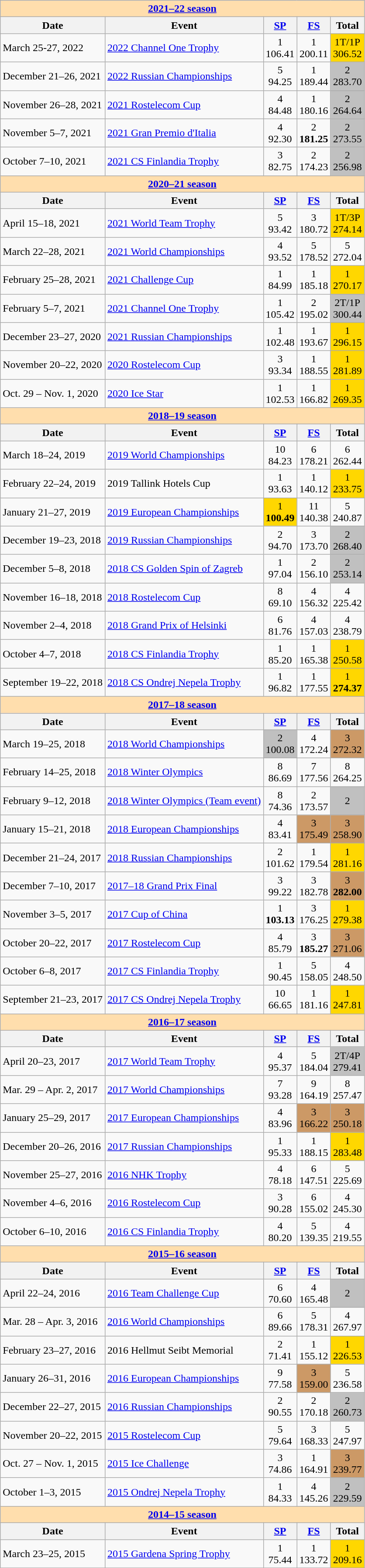<table class="wikitable">
<tr>
<td style="background-color: #ffdead; " colspan=5 align=center><a href='#'><strong>2021–22 season</strong></a></td>
</tr>
<tr>
<th>Date</th>
<th>Event</th>
<th><a href='#'>SP</a></th>
<th><a href='#'>FS</a></th>
<th>Total</th>
</tr>
<tr>
<td>March 25-27, 2022</td>
<td><a href='#'>2022 Channel One Trophy</a></td>
<td align=center>1 <br> 106.41</td>
<td align=center>1 <br> 200.11</td>
<td align=center bgcolor=gold>1T/1P <br> 306.52</td>
</tr>
<tr>
<td>December 21–26, 2021</td>
<td><a href='#'>2022 Russian Championships</a></td>
<td align=center>5 <br> 94.25</td>
<td align=center>1 <br> 189.44</td>
<td align=center bgcolor=silver>2 <br> 283.70</td>
</tr>
<tr>
<td>November 26–28, 2021</td>
<td><a href='#'>2021 Rostelecom Cup</a></td>
<td align=center>4 <br> 84.48</td>
<td align=center>1 <br> 180.16</td>
<td align=center bgcolor=silver>2 <br>  264.64</td>
</tr>
<tr>
<td>November 5–7, 2021</td>
<td><a href='#'>2021 Gran Premio d'Italia</a></td>
<td align=center>4 <br> 92.30</td>
<td align=center>2 <br> <strong>181.25</strong></td>
<td align=center bgcolor=silver>2 <br> 273.55</td>
</tr>
<tr>
<td>October 7–10, 2021</td>
<td><a href='#'>2021 CS Finlandia Trophy</a></td>
<td align=center>3 <br> 82.75</td>
<td align=center>2 <br> 174.23</td>
<td align=center bgcolor=silver>2 <br> 256.98</td>
</tr>
<tr>
<td style="background-color: #ffdead;" colspan=5 align=center><a href='#'><strong>2020–21 season</strong></a></td>
</tr>
<tr>
<th>Date</th>
<th>Event</th>
<th><a href='#'>SP</a></th>
<th><a href='#'>FS</a></th>
<th>Total</th>
</tr>
<tr>
<td>April 15–18, 2021</td>
<td><a href='#'>2021 World Team Trophy</a></td>
<td align=center>5 <br> 93.42</td>
<td align=center>3 <br> 180.72</td>
<td align=center bgcolor=gold>1T/3P<br> 274.14</td>
</tr>
<tr>
<td>March 22–28, 2021</td>
<td><a href='#'>2021 World Championships</a></td>
<td align=center>4 <br> 93.52</td>
<td align=center>5 <br> 178.52</td>
<td align=center>5 <br> 272.04</td>
</tr>
<tr>
<td>February 25–28, 2021</td>
<td><a href='#'>2021 Challenge Cup</a></td>
<td align=center>1 <br> 84.99</td>
<td align=center>1 <br> 185.18</td>
<td align=center bgcolor=gold>1 <br> 270.17</td>
</tr>
<tr>
<td>February 5–7, 2021</td>
<td><a href='#'>2021 Channel One Trophy</a></td>
<td align=center>1 <br> 105.42</td>
<td align=center>2 <br> 195.02</td>
<td align=center bgcolor=silver>2T/1P <br> 300.44</td>
</tr>
<tr>
<td>December 23–27, 2020</td>
<td><a href='#'>2021 Russian Championships</a></td>
<td align=center>1 <br> 102.48</td>
<td align=center>1 <br> 193.67</td>
<td align=center bgcolor=gold>1 <br> 296.15</td>
</tr>
<tr>
<td>November 20–22, 2020</td>
<td><a href='#'>2020 Rostelecom Cup</a></td>
<td align=center>3 <br> 93.34</td>
<td align=center>1 <br> 188.55</td>
<td align=center bgcolor=gold>1 <br> 281.89</td>
</tr>
<tr>
<td>Oct. 29 – Nov. 1, 2020</td>
<td><a href='#'>2020 Ice Star</a></td>
<td align=center>1 <br> 102.53</td>
<td align=center>1 <br> 166.82</td>
<td align=center bgcolor=gold>1 <br> 269.35</td>
</tr>
<tr>
<td style="background-color: #ffdead; " colspan=5 align=center><a href='#'><strong>2018–19 season</strong></a></td>
</tr>
<tr>
<th>Date</th>
<th>Event</th>
<th><a href='#'>SP</a></th>
<th><a href='#'>FS</a></th>
<th>Total</th>
</tr>
<tr>
<td>March 18–24, 2019</td>
<td><a href='#'>2019 World Championships</a></td>
<td align=center>10 <br> 84.23</td>
<td align=center>6 <br> 178.21</td>
<td align=center>6 <br> 262.44</td>
</tr>
<tr>
<td>February 22–24, 2019</td>
<td>2019 Tallink Hotels Cup</td>
<td align=center>1 <br> 93.63</td>
<td align=center>1 <br> 140.12</td>
<td align=center bgcolor=gold>1 <br> 233.75</td>
</tr>
<tr>
<td>January 21–27, 2019</td>
<td><a href='#'>2019 European Championships</a></td>
<td align=center bgcolor=gold>1 <br> <strong>100.49</strong></td>
<td align=center>11 <br> 140.38</td>
<td align=center>5 <br> 240.87</td>
</tr>
<tr>
<td>December 19–23, 2018</td>
<td><a href='#'>2019 Russian Championships</a></td>
<td align=center>2 <br> 94.70</td>
<td align=center>3 <br> 173.70</td>
<td align=center bgcolor=silver>2 <br> 268.40</td>
</tr>
<tr>
<td>December 5–8, 2018</td>
<td><a href='#'>2018 CS Golden Spin of Zagreb</a></td>
<td align=center>1 <br> 97.04</td>
<td align=center>2 <br> 156.10</td>
<td align=center bgcolor=silver>2 <br> 253.14</td>
</tr>
<tr>
<td>November 16–18, 2018</td>
<td><a href='#'>2018 Rostelecom Cup</a></td>
<td align=center>8 <br> 69.10</td>
<td align=center>4 <br> 156.32</td>
<td align=center>4 <br> 225.42</td>
</tr>
<tr>
<td>November 2–4, 2018</td>
<td><a href='#'>2018 Grand Prix of Helsinki</a></td>
<td align=center>6 <br> 81.76</td>
<td align=center>4 <br> 157.03</td>
<td align=center>4 <br> 238.79</td>
</tr>
<tr>
<td>October 4–7, 2018</td>
<td><a href='#'>2018 CS Finlandia Trophy</a></td>
<td align=center>1 <br> 85.20</td>
<td align=center>1 <br> 165.38</td>
<td align=center bgcolor=gold>1 <br> 250.58</td>
</tr>
<tr>
<td>September 19–22, 2018</td>
<td><a href='#'>2018 CS Ondrej Nepela Trophy</a></td>
<td align=center>1 <br> 96.82</td>
<td align=center>1 <br> 177.55</td>
<td align=center bgcolor=gold>1 <br> <strong>274.37</strong></td>
</tr>
<tr>
<td style="background-color: #ffdead;" colspan=5 align=center><a href='#'><strong>2017–18 season</strong></a></td>
</tr>
<tr>
<th>Date</th>
<th>Event</th>
<th><a href='#'>SP</a></th>
<th><a href='#'>FS</a></th>
<th>Total</th>
</tr>
<tr>
<td>March 19–25, 2018</td>
<td><a href='#'>2018 World Championships</a></td>
<td align=center bgcolor=silver>2<br> 100.08</td>
<td align=center>4<br> 172.24</td>
<td align=center bgcolor=cc9966>3<br> 272.32</td>
</tr>
<tr>
<td>February 14–25, 2018</td>
<td><a href='#'>2018 Winter Olympics</a></td>
<td align=center>8 <br> 86.69</td>
<td align=center>7 <br> 177.56</td>
<td align=center>8 <br> 264.25</td>
</tr>
<tr>
<td>February 9–12, 2018</td>
<td><a href='#'>2018 Winter Olympics (Team event)</a></td>
<td align=center>8 <br> 74.36</td>
<td align=center>2 <br> 173.57</td>
<td align=center bgcolor=silver>2</td>
</tr>
<tr>
<td>January 15–21, 2018</td>
<td><a href='#'>2018 European Championships</a></td>
<td align=center>4 <br> 83.41</td>
<td align=center bgcolor=cc9966>3 <br> 175.49</td>
<td align=center bgcolor=cc9966>3 <br> 258.90</td>
</tr>
<tr>
<td>December 21–24, 2017</td>
<td><a href='#'>2018 Russian Championships</a></td>
<td align=center>2 <br> 101.62</td>
<td align=center>1 <br> 179.54</td>
<td align=center bgcolor=gold>1 <br> 281.16</td>
</tr>
<tr>
<td>December 7–10, 2017</td>
<td><a href='#'>2017–18 Grand Prix Final</a></td>
<td align=center>3 <br> 99.22</td>
<td align=center>3 <br> 182.78</td>
<td align=center bgcolor=cc9966>3 <br> <strong>282.00</strong></td>
</tr>
<tr>
<td>November 3–5, 2017</td>
<td><a href='#'>2017 Cup of China</a></td>
<td align=center>1  <br> <strong>103.13</strong></td>
<td align=center>3 <br> 176.25</td>
<td align=center bgcolor=gold>1 <br> 279.38</td>
</tr>
<tr>
<td>October 20–22, 2017</td>
<td><a href='#'>2017 Rostelecom Cup</a></td>
<td align=center>4 <br> 85.79</td>
<td align=center>3 <br> <strong>185.27</strong></td>
<td align=center bgcolor=cc9966>3 <br> 271.06</td>
</tr>
<tr>
<td>October 6–8, 2017</td>
<td><a href='#'>2017 CS Finlandia Trophy</a></td>
<td align=center>1 <br> 90.45</td>
<td align=center>5 <br> 158.05</td>
<td align=center>4 <br> 248.50</td>
</tr>
<tr>
<td>September 21–23, 2017</td>
<td><a href='#'>2017 CS Ondrej Nepela Trophy</a></td>
<td align=center>10 <br> 66.65</td>
<td align=center>1 <br> 181.16</td>
<td align=center bgcolor=gold>1 <br> 247.81</td>
</tr>
<tr>
<td style="background-color: #ffdead;" colspan=5 align=center><a href='#'><strong>2016–17 season</strong></a></td>
</tr>
<tr>
<th>Date</th>
<th>Event</th>
<th><a href='#'>SP</a></th>
<th><a href='#'>FS</a></th>
<th>Total</th>
</tr>
<tr>
<td>April 20–23, 2017</td>
<td><a href='#'>2017 World Team Trophy</a></td>
<td align=center>4 <br> 95.37</td>
<td align=center>5 <br> 184.04</td>
<td align=center bgcolor=silver>2T/4P <br> 279.41</td>
</tr>
<tr>
<td>Mar. 29 – Apr. 2, 2017</td>
<td><a href='#'>2017 World Championships</a></td>
<td align=center>7 <br> 93.28</td>
<td align=center>9 <br> 164.19</td>
<td align=center>8 <br> 257.47</td>
</tr>
<tr>
<td>January 25–29, 2017</td>
<td><a href='#'>2017 European Championships</a></td>
<td align=center>4 <br> 83.96</td>
<td align=center bgcolor=cc9966>3 <br> 166.22</td>
<td align=center bgcolor=cc9966>3 <br> 250.18</td>
</tr>
<tr>
<td>December 20–26, 2016</td>
<td><a href='#'>2017 Russian Championships</a></td>
<td align=center>1 <br> 95.33</td>
<td align=center>1 <br> 188.15</td>
<td align=center bgcolor=gold>1 <br> 283.48</td>
</tr>
<tr>
<td>November 25–27, 2016</td>
<td><a href='#'>2016 NHK Trophy</a></td>
<td align=center>4 <br> 78.18</td>
<td align=center>6 <br> 147.51</td>
<td align=center>5 <br> 225.69</td>
</tr>
<tr>
<td>November 4–6, 2016</td>
<td><a href='#'>2016 Rostelecom Cup</a></td>
<td align=center>3 <br> 90.28</td>
<td align=center>6 <br> 155.02</td>
<td align=center>4 <br> 245.30</td>
</tr>
<tr>
<td>October 6–10, 2016</td>
<td><a href='#'>2016 CS Finlandia Trophy</a></td>
<td align=center>4 <br> 80.20</td>
<td align=center>5 <br> 139.35</td>
<td align=center>4 <br> 219.55</td>
</tr>
<tr>
<td style="background-color: #ffdead;" colspan=5 align=center><a href='#'><strong>2015–16 season</strong></a></td>
</tr>
<tr>
<th>Date</th>
<th>Event</th>
<th><a href='#'>SP</a></th>
<th><a href='#'>FS</a></th>
<th>Total</th>
</tr>
<tr>
<td>April 22–24, 2016</td>
<td><a href='#'>2016 Team Challenge Cup</a></td>
<td align=center>6 <br> 70.60</td>
<td align=center>4 <br> 165.48</td>
<td align=center bgcolor=silver>2</td>
</tr>
<tr>
<td>Mar. 28 – Apr. 3, 2016</td>
<td><a href='#'>2016 World Championships</a></td>
<td align=center>6 <br> 89.66</td>
<td align=center>5 <br> 178.31</td>
<td align=center>4 <br> 267.97</td>
</tr>
<tr>
<td>February 23–27, 2016</td>
<td>2016 Hellmut Seibt Memorial</td>
<td align=center>2 <br> 71.41</td>
<td align=center>1 <br> 155.12</td>
<td align=center bgcolor=gold>1 <br> 226.53</td>
</tr>
<tr>
<td>January 26–31, 2016</td>
<td><a href='#'>2016 European Championships</a></td>
<td align=center>9 <br> 77.58</td>
<td align=center bgcolor=cc9966>3 <br> 159.00</td>
<td align=center>5 <br> 236.58</td>
</tr>
<tr>
<td>December 22–27, 2015</td>
<td><a href='#'>2016 Russian Championships</a></td>
<td align=center>2 <br> 90.55</td>
<td align=center>2 <br> 170.18</td>
<td align=center bgcolor=silver>2 <br> 260.73</td>
</tr>
<tr>
<td>November 20–22, 2015</td>
<td><a href='#'>2015 Rostelecom Cup</a></td>
<td align=center>5 <br> 79.64</td>
<td align=center>3 <br> 168.33</td>
<td align=center>5 <br> 247.97</td>
</tr>
<tr>
<td>Oct. 27 – Nov. 1, 2015</td>
<td><a href='#'>2015 Ice Challenge</a></td>
<td align=center>3 <br> 74.86</td>
<td align=center>1 <br> 164.91</td>
<td align=center bgcolor=cc9966>3 <br> 239.77</td>
</tr>
<tr>
<td>October 1–3, 2015</td>
<td><a href='#'>2015 Ondrej Nepela Trophy</a></td>
<td align=center>1 <br> 84.33</td>
<td align=center>4 <br> 145.26</td>
<td align=center  bgcolor=silver>2 <br> 229.59</td>
</tr>
<tr>
<td style="background-color: #ffdead;" colspan=5 align=center><a href='#'><strong>2014–15 season</strong></a></td>
</tr>
<tr>
<th>Date</th>
<th>Event</th>
<th><a href='#'>SP</a></th>
<th><a href='#'>FS</a></th>
<th>Total</th>
</tr>
<tr>
<td>March 23–25, 2015</td>
<td><a href='#'>2015 Gardena Spring Trophy</a></td>
<td align=center>1 <br> 75.44</td>
<td align=center>1 <br> 133.72</td>
<td align=center bgcolor=gold>1 <br> 209.16</td>
</tr>
</table>
